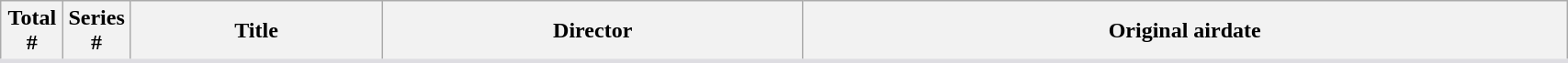<table class="wikitable plainrowheaders" style="background: White; border-bottom: 3px solid #dedde2; width:90%">
<tr>
<th width="4%">Total<br>#</th>
<th width="4%">Series<br>#</th>
<th>Title</th>
<th>Director</th>
<th>Original airdate<br>



</th>
</tr>
</table>
